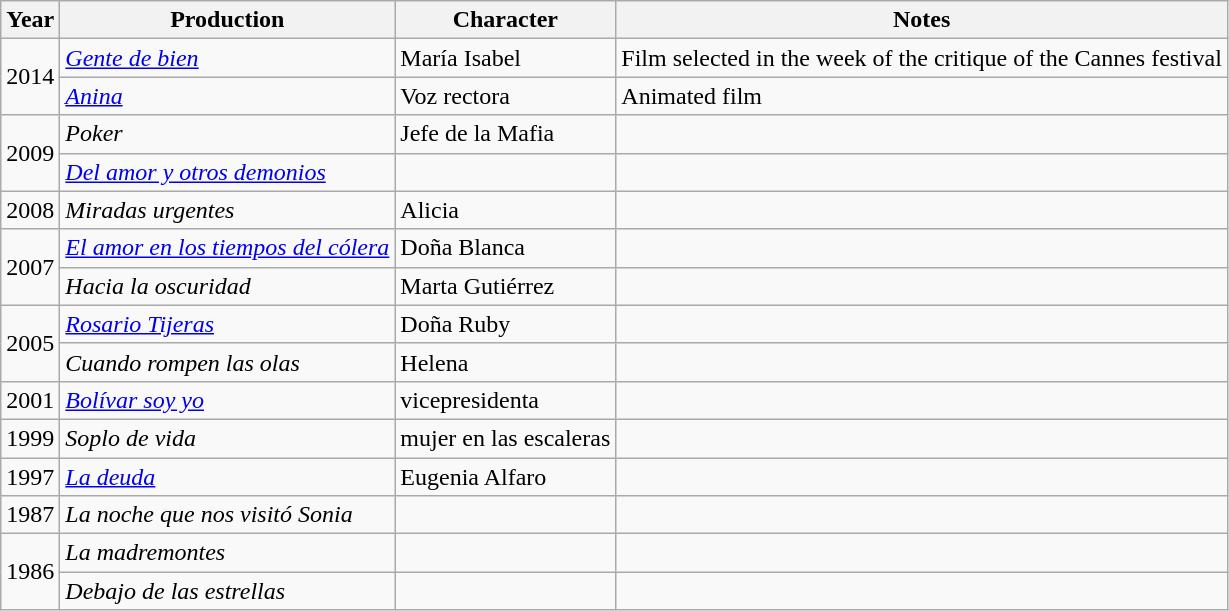<table class="wikitable">
<tr>
<th>Year</th>
<th>Production</th>
<th>Character</th>
<th>Notes</th>
</tr>
<tr>
<td rowspan="2">2014</td>
<td><em><a href='#'>Gente de bien</a></em></td>
<td>María Isabel</td>
<td>Film selected in the week of the critique of the Cannes festival</td>
</tr>
<tr>
<td><a href='#'><em>Anina</em></a></td>
<td>Voz rectora</td>
<td>Animated film</td>
</tr>
<tr>
<td rowspan="2">2009</td>
<td><em>Poker</em></td>
<td>Jefe de la Mafia</td>
<td></td>
</tr>
<tr>
<td><em><a href='#'>Del amor y otros demonios</a></em></td>
<td></td>
<td></td>
</tr>
<tr>
<td>2008</td>
<td><em>Miradas urgentes</em></td>
<td>Alicia</td>
<td></td>
</tr>
<tr>
<td rowspan="2">2007</td>
<td><a href='#'><em>El amor en los tiempos del cólera</em></a></td>
<td>Doña Blanca</td>
<td></td>
</tr>
<tr>
<td><em>Hacia la oscuridad</em></td>
<td>Marta Gutiérrez</td>
<td></td>
</tr>
<tr>
<td rowspan="2">2005</td>
<td><em><a href='#'>Rosario Tijeras</a></em></td>
<td>Doña Ruby</td>
<td></td>
</tr>
<tr>
<td><em>Cuando rompen las olas</em></td>
<td>Helena</td>
<td></td>
</tr>
<tr>
<td>2001</td>
<td><em><a href='#'>Bolívar soy yo</a></em></td>
<td>vicepresidenta</td>
<td></td>
</tr>
<tr>
<td>1999</td>
<td><em>Soplo de vida</em></td>
<td>mujer en las escaleras</td>
<td></td>
</tr>
<tr>
<td>1997</td>
<td><em><a href='#'>La deuda</a></em></td>
<td>Eugenia Alfaro</td>
<td></td>
</tr>
<tr>
<td>1987</td>
<td><em>La noche que nos visitó Sonia</em></td>
<td></td>
<td></td>
</tr>
<tr>
<td rowspan="2">1986</td>
<td><em>La madremontes</em></td>
<td></td>
<td></td>
</tr>
<tr>
<td><em>Debajo de las estrellas</em></td>
<td></td>
<td></td>
</tr>
</table>
